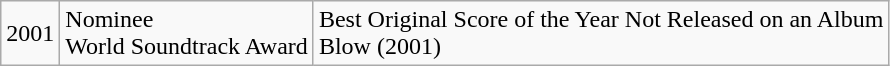<table class="wikitable">
<tr>
<td rowspan="1">2001</td>
<td rowspan="1">Nominee<br>World Soundtrack Award</td>
<td>Best Original Score of the Year Not Released on an Album<br>Blow (2001)</td>
</tr>
</table>
